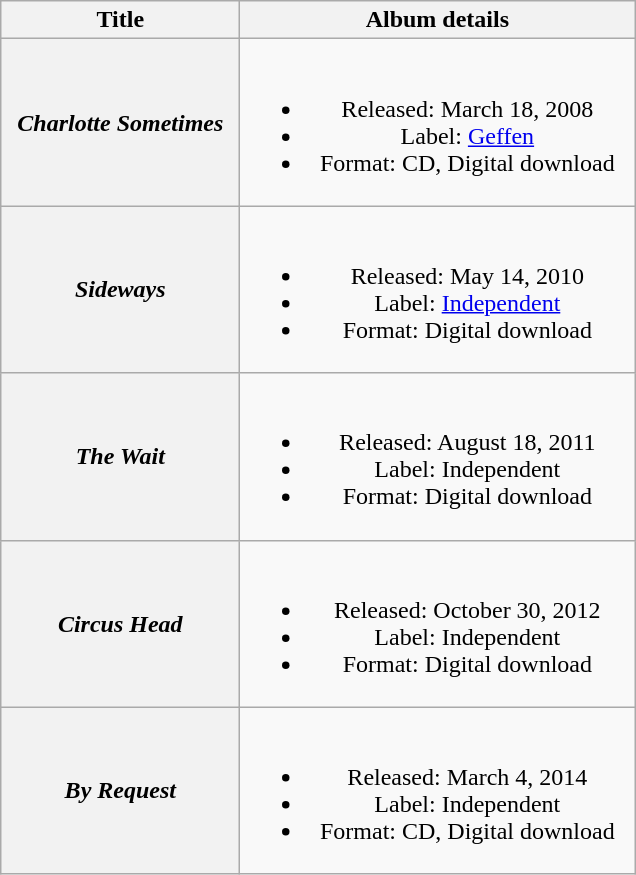<table class="wikitable plainrowheaders" style="text-align:center;" border="1">
<tr>
<th scope="col" style="width:9.5em;">Title</th>
<th scope="col" style="width:16em;">Album details</th>
</tr>
<tr>
<th scope="row"><em>Charlotte Sometimes</em></th>
<td><br><ul><li>Released: March 18, 2008</li><li>Label: <a href='#'>Geffen</a></li><li>Format: CD, Digital download</li></ul></td>
</tr>
<tr>
<th scope="row"><em>Sideways</em></th>
<td><br><ul><li>Released: May 14, 2010</li><li>Label: <a href='#'>Independent</a></li><li>Format: Digital download</li></ul></td>
</tr>
<tr>
<th scope="row"><em>The Wait</em></th>
<td><br><ul><li>Released: August 18, 2011</li><li>Label: Independent</li><li>Format: Digital download</li></ul></td>
</tr>
<tr>
<th scope="row"><em>Circus Head</em></th>
<td><br><ul><li>Released: October 30, 2012</li><li>Label: Independent</li><li>Format: Digital download</li></ul></td>
</tr>
<tr>
<th scope="row"><em>By Request</em></th>
<td><br><ul><li>Released: March 4, 2014</li><li>Label: Independent</li><li>Format: CD, Digital download</li></ul></td>
</tr>
</table>
